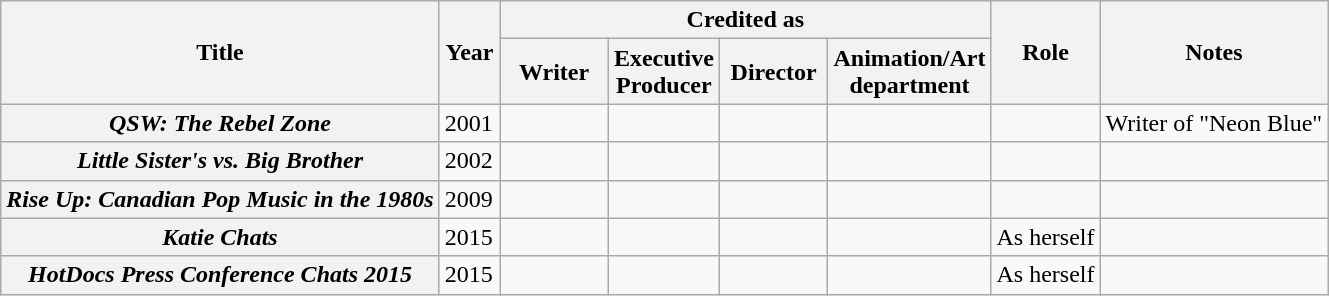<table class="wikitable plainrowheaders sortable">
<tr>
<th rowspan="2">Title</th>
<th rowspan="2" width="33">Year</th>
<th colspan="4">Credited as</th>
<th rowspan="2">Role</th>
<th rowspan="2">Notes</th>
</tr>
<tr>
<th width="65">Writer</th>
<th width="65">Executive Producer</th>
<th width="65">Director</th>
<th>Animation/Art<br>department</th>
</tr>
<tr>
<th scope="row"><em>QSW: The Rebel Zone</em></th>
<td>2001</td>
<td></td>
<td></td>
<td></td>
<td></td>
<td></td>
<td>Writer of "Neon Blue"</td>
</tr>
<tr>
<th scope="row"><em>Little Sister's vs. Big Brother</em></th>
<td>2002</td>
<td></td>
<td></td>
<td></td>
<td></td>
<td></td>
<td></td>
</tr>
<tr>
<th scope="row"><em>Rise Up: Canadian Pop Music in the 1980s</em></th>
<td>2009</td>
<td></td>
<td></td>
<td></td>
<td></td>
<td></td>
<td></td>
</tr>
<tr>
<th scope="row"><em>Katie Chats</em></th>
<td>2015</td>
<td></td>
<td></td>
<td></td>
<td></td>
<td>As herself</td>
<td></td>
</tr>
<tr>
<th scope="row"><em>HotDocs Press Conference Chats 2015</em></th>
<td>2015</td>
<td></td>
<td></td>
<td></td>
<td></td>
<td>As herself</td>
<td></td>
</tr>
</table>
